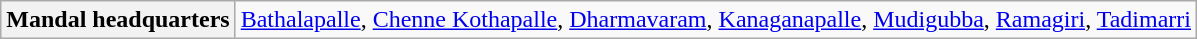<table class="wikitable">
<tr>
<th>Mandal headquarters</th>
<td><a href='#'>Bathalapalle</a>, <a href='#'>Chenne Kothapalle</a>, <a href='#'>Dharmavaram</a>, <a href='#'>Kanaganapalle</a>, <a href='#'>Mudigubba</a>, <a href='#'>Ramagiri</a>, <a href='#'>Tadimarri</a></td>
</tr>
</table>
